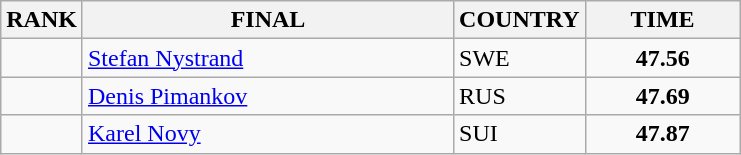<table class="wikitable">
<tr>
<th>RANK</th>
<th align="left" style="width: 15em">FINAL</th>
<th>COUNTRY</th>
<th style="width: 6em">TIME</th>
</tr>
<tr>
<td align="center"></td>
<td><a href='#'>Stefan Nystrand</a></td>
<td> SWE</td>
<td align="center"><strong>47.56</strong></td>
</tr>
<tr>
<td align="center"></td>
<td><a href='#'>Denis Pimankov</a></td>
<td> RUS</td>
<td align="center"><strong>47.69</strong></td>
</tr>
<tr>
<td align="center"></td>
<td><a href='#'>Karel Novy</a></td>
<td> SUI</td>
<td align="center"><strong>47.87</strong></td>
</tr>
</table>
